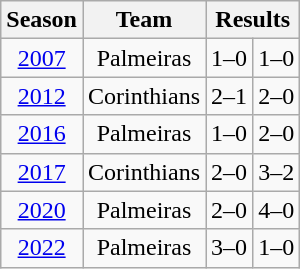<table class="wikitable">
<tr>
<th>Season</th>
<th>Team</th>
<th colspan="2">Results</th>
</tr>
<tr align="center">
<td><a href='#'>2007</a></td>
<td>Palmeiras</td>
<td>1–0</td>
<td>1–0</td>
</tr>
<tr align="center">
<td><a href='#'>2012</a></td>
<td>Corinthians</td>
<td>2–1</td>
<td>2–0</td>
</tr>
<tr align="center">
<td><a href='#'>2016</a></td>
<td>Palmeiras</td>
<td>1–0</td>
<td>2–0</td>
</tr>
<tr align="center">
<td><a href='#'>2017</a></td>
<td>Corinthians</td>
<td>2–0</td>
<td>3–2</td>
</tr>
<tr align="center">
<td><a href='#'>2020</a></td>
<td>Palmeiras</td>
<td>2–0</td>
<td>4–0</td>
</tr>
<tr align="center">
<td><a href='#'>2022</a></td>
<td>Palmeiras</td>
<td>3–0</td>
<td>1–0</td>
</tr>
</table>
